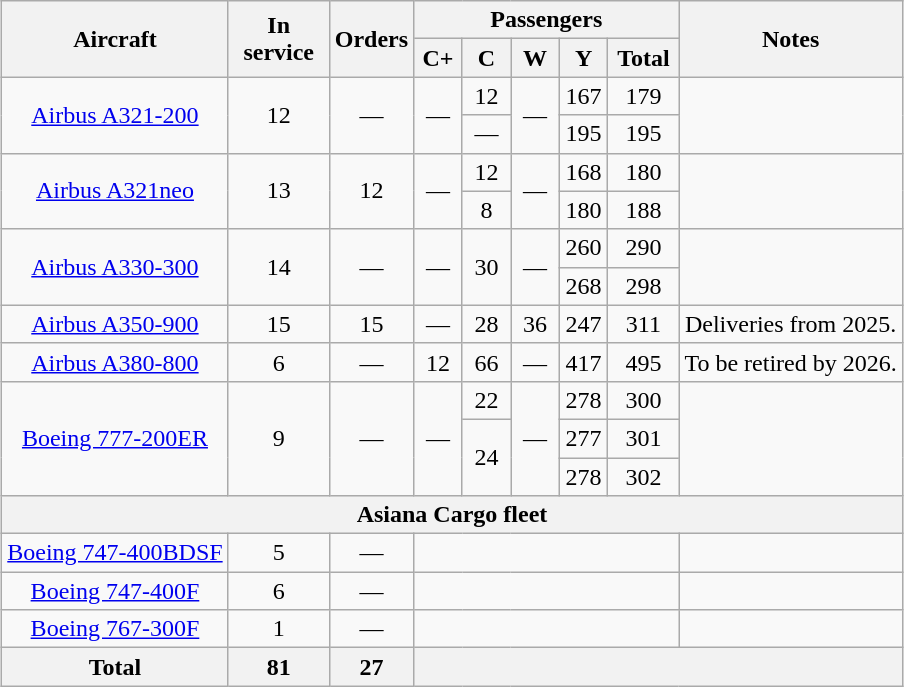<table class="wikitable" style="margin:0.5em auto;text-align:center">
<tr>
<th rowspan="2">Aircraft</th>
<th rowspan="2" style="width:60px;">In service</th>
<th rowspan="2" style="width:25px;">Orders</th>
<th colspan="5">Passengers</th>
<th rowspan="2">Notes</th>
</tr>
<tr>
<th style="width:25px;"><abbr>C+</abbr></th>
<th style="width:25px;"><abbr>C</abbr></th>
<th style="width:25px;"><abbr>W</abbr></th>
<th style="width:25px;"><abbr>Y</abbr></th>
<th style="width:40px;">Total</th>
</tr>
<tr>
<td rowspan="2"><a href='#'>Airbus A321-200</a></td>
<td rowspan="2">12</td>
<td rowspan="2">—</td>
<td rowspan="2">—</td>
<td>12</td>
<td rowspan="2">—</td>
<td>167</td>
<td>179</td>
<td rowspan="2"></td>
</tr>
<tr>
<td>—</td>
<td>195</td>
<td>195</td>
</tr>
<tr>
<td rowspan="2"><a href='#'>Airbus A321neo</a></td>
<td rowspan="2">13</td>
<td rowspan="2">12</td>
<td rowspan="2">—</td>
<td>12</td>
<td rowspan="2">—</td>
<td>168</td>
<td>180</td>
<td rowspan="2"></td>
</tr>
<tr>
<td>8</td>
<td>180</td>
<td>188</td>
</tr>
<tr>
<td rowspan="2"><a href='#'>Airbus A330-300</a></td>
<td rowspan="2">14</td>
<td rowspan="2">—</td>
<td rowspan="2">—</td>
<td rowspan="2">30</td>
<td rowspan="2">—</td>
<td>260</td>
<td>290</td>
<td rowspan="2"></td>
</tr>
<tr>
<td>268</td>
<td>298</td>
</tr>
<tr>
<td><a href='#'>Airbus A350-900</a></td>
<td>15</td>
<td>15</td>
<td>—</td>
<td><abbr>28</abbr></td>
<td><abbr>36</abbr></td>
<td>247</td>
<td>311</td>
<td>Deliveries from 2025.</td>
</tr>
<tr>
<td><a href='#'>Airbus A380-800</a></td>
<td>6</td>
<td>—</td>
<td><abbr>12</abbr></td>
<td><abbr>66</abbr></td>
<td>—</td>
<td>417</td>
<td>495</td>
<td>To be retired by 2026.</td>
</tr>
<tr>
<td rowspan="3"><a href='#'>Boeing 777-200ER</a></td>
<td rowspan="3">9</td>
<td rowspan="3">—</td>
<td rowspan="3">—</td>
<td><abbr>22</abbr></td>
<td rowspan="3">—</td>
<td>278</td>
<td>300</td>
<td rowspan="3"></td>
</tr>
<tr>
<td rowspan="2"><abbr>24</abbr></td>
<td>277</td>
<td>301</td>
</tr>
<tr>
<td>278</td>
<td>302</td>
</tr>
<tr>
<th colspan="9">Asiana Cargo fleet</th>
</tr>
<tr>
<td><a href='#'>Boeing 747-400BDSF</a></td>
<td>5</td>
<td>—</td>
<td colspan="5" class="unsortable"><abbr></abbr></td>
<td></td>
</tr>
<tr>
<td><a href='#'>Boeing 747-400F</a></td>
<td>6</td>
<td>—</td>
<td colspan="5" class="unsortable"><abbr></abbr></td>
<td></td>
</tr>
<tr>
<td><a href='#'>Boeing 767-300F</a></td>
<td>1</td>
<td>—</td>
<td colspan="5" class="unsortable"><abbr></abbr></td>
<td></td>
</tr>
<tr>
<th>Total</th>
<th>81</th>
<th>27</th>
<th colspan="6"></th>
</tr>
</table>
